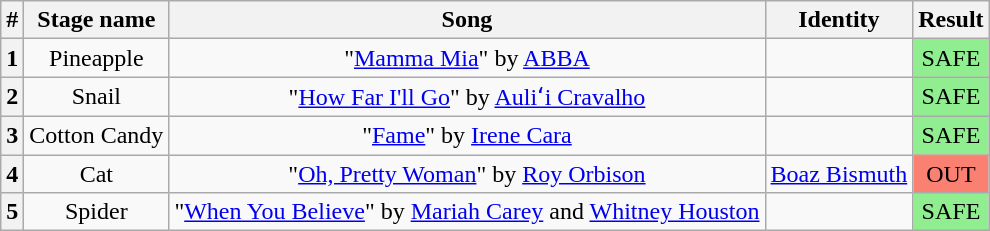<table class="wikitable plainrowheaders" style="text-align: center;">
<tr>
<th>#</th>
<th>Stage name</th>
<th>Song</th>
<th>Identity</th>
<th>Result</th>
</tr>
<tr>
<th>1</th>
<td>Pineapple</td>
<td>"<a href='#'>Mamma Mia</a>" by <a href='#'>ABBA</a></td>
<td></td>
<td bgcolor="lightgreen">SAFE</td>
</tr>
<tr>
<th>2</th>
<td>Snail</td>
<td>"<a href='#'>How Far I'll Go</a>" by <a href='#'>Auliʻi Cravalho</a></td>
<td></td>
<td bgcolor="lightgreen">SAFE</td>
</tr>
<tr>
<th>3</th>
<td>Cotton Candy</td>
<td>"<a href='#'>Fame</a>" by <a href='#'>Irene Cara</a></td>
<td></td>
<td bgcolor="lightgreen">SAFE</td>
</tr>
<tr>
<th>4</th>
<td>Cat</td>
<td>"<a href='#'>Oh, Pretty Woman</a>" by <a href='#'>Roy Orbison</a></td>
<td><a href='#'>Boaz Bismuth</a></td>
<td bgcolor="salmon">OUT</td>
</tr>
<tr>
<th>5</th>
<td>Spider</td>
<td>"<a href='#'>When You Believe</a>" by <a href='#'>Mariah Carey</a> and <a href='#'>Whitney Houston</a></td>
<td></td>
<td bgcolor="lightgreen">SAFE</td>
</tr>
</table>
